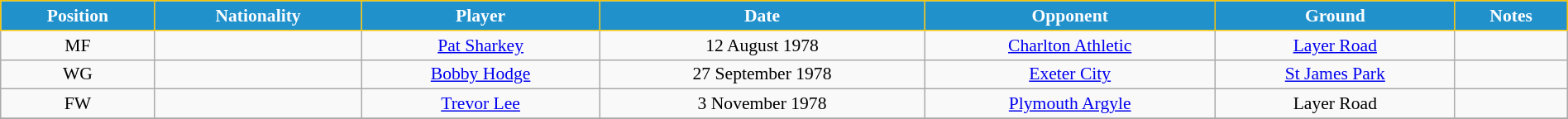<table class="wikitable" style="text-align:center; font-size:90%; width:100%;">
<tr>
<th style="background:#2191CC; color:white; border:1px solid #F7C408; text-align:center;">Position</th>
<th style="background:#2191CC; color:white; border:1px solid #F7C408; text-align:center;">Nationality</th>
<th style="background:#2191CC; color:white; border:1px solid #F7C408; text-align:center;">Player</th>
<th style="background:#2191CC; color:white; border:1px solid #F7C408; text-align:center;">Date</th>
<th style="background:#2191CC; color:white; border:1px solid #F7C408; text-align:center;">Opponent</th>
<th style="background:#2191CC; color:white; border:1px solid #F7C408; text-align:center;">Ground</th>
<th style="background:#2191CC; color:white; border:1px solid #F7C408; text-align:center;">Notes</th>
</tr>
<tr>
<td>MF</td>
<td></td>
<td><a href='#'>Pat Sharkey</a></td>
<td>12 August 1978</td>
<td><a href='#'>Charlton Athletic</a></td>
<td><a href='#'>Layer Road</a></td>
<td></td>
</tr>
<tr>
<td>WG</td>
<td></td>
<td><a href='#'>Bobby Hodge</a></td>
<td>27 September 1978</td>
<td><a href='#'>Exeter City</a></td>
<td><a href='#'>St James Park</a></td>
<td></td>
</tr>
<tr>
<td>FW</td>
<td></td>
<td><a href='#'>Trevor Lee</a></td>
<td>3 November 1978</td>
<td><a href='#'>Plymouth Argyle</a></td>
<td>Layer Road</td>
<td></td>
</tr>
<tr>
</tr>
</table>
